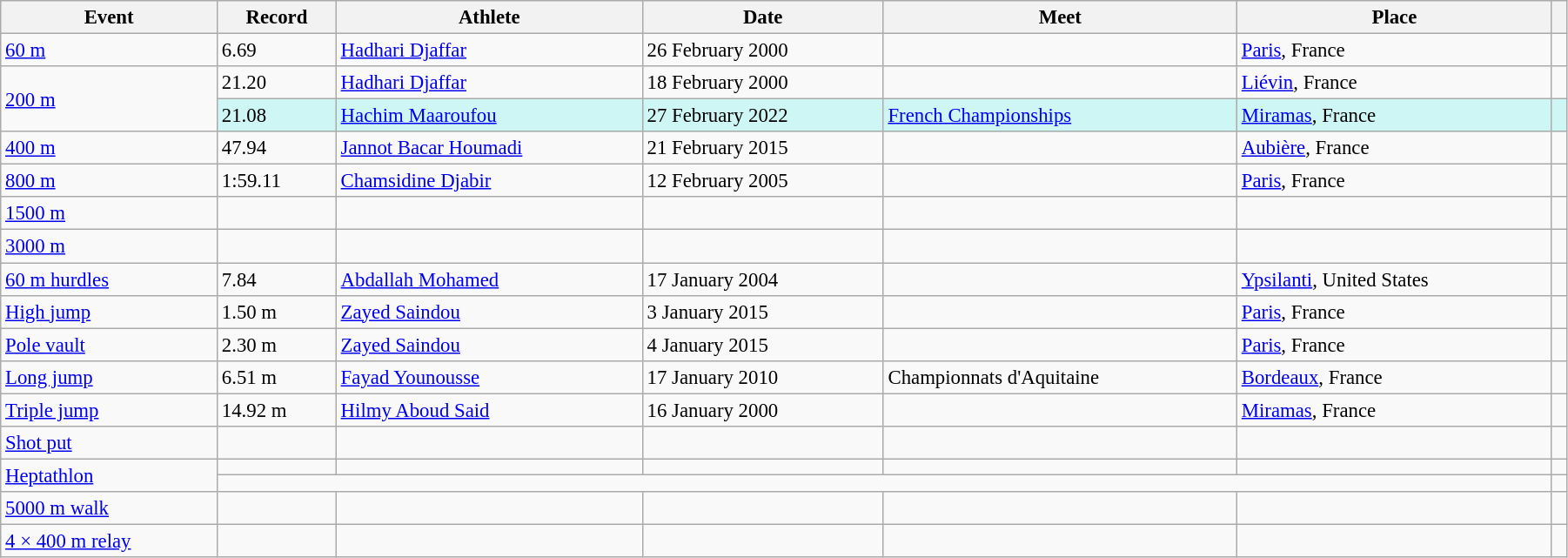<table class="wikitable" style="font-size:95%; width: 95%;">
<tr>
<th>Event</th>
<th>Record</th>
<th>Athlete</th>
<th>Date</th>
<th>Meet</th>
<th>Place</th>
<th></th>
</tr>
<tr>
<td><a href='#'>60 m</a></td>
<td>6.69</td>
<td><a href='#'>Hadhari Djaffar</a></td>
<td>26 February 2000</td>
<td></td>
<td><a href='#'>Paris</a>, France</td>
<td></td>
</tr>
<tr>
<td rowspan=2><a href='#'>200 m</a></td>
<td>21.20</td>
<td><a href='#'>Hadhari Djaffar</a></td>
<td>18 February 2000</td>
<td></td>
<td><a href='#'>Liévin</a>, France</td>
<td></td>
</tr>
<tr bgcolor=#CEF6F5>
<td>21.08</td>
<td><a href='#'>Hachim Maaroufou</a></td>
<td>27 February 2022</td>
<td><a href='#'>French Championships</a></td>
<td><a href='#'>Miramas</a>, France</td>
<td></td>
</tr>
<tr>
<td><a href='#'>400 m</a></td>
<td>47.94</td>
<td><a href='#'>Jannot Bacar Houmadi</a></td>
<td>21 February 2015</td>
<td></td>
<td><a href='#'>Aubière</a>, France</td>
<td></td>
</tr>
<tr>
<td><a href='#'>800 m</a></td>
<td>1:59.11</td>
<td><a href='#'>Chamsidine Djabir</a></td>
<td>12 February 2005</td>
<td></td>
<td><a href='#'>Paris</a>, France</td>
<td></td>
</tr>
<tr>
<td><a href='#'>1500 m</a></td>
<td></td>
<td></td>
<td></td>
<td></td>
<td></td>
<td></td>
</tr>
<tr>
<td><a href='#'>3000 m</a></td>
<td></td>
<td></td>
<td></td>
<td></td>
<td></td>
<td></td>
</tr>
<tr>
<td><a href='#'>60 m hurdles</a></td>
<td>7.84</td>
<td><a href='#'>Abdallah Mohamed</a></td>
<td>17 January 2004</td>
<td></td>
<td><a href='#'>Ypsilanti</a>, United States</td>
<td></td>
</tr>
<tr>
<td><a href='#'>High jump</a></td>
<td>1.50 m</td>
<td><a href='#'>Zayed Saindou</a></td>
<td>3 January 2015</td>
<td></td>
<td><a href='#'>Paris</a>, France</td>
<td></td>
</tr>
<tr>
<td><a href='#'>Pole vault</a></td>
<td>2.30 m </td>
<td><a href='#'>Zayed Saindou</a></td>
<td>4 January 2015</td>
<td></td>
<td><a href='#'>Paris</a>, France</td>
<td></td>
</tr>
<tr>
<td><a href='#'>Long jump</a></td>
<td>6.51 m</td>
<td><a href='#'>Fayad Younousse</a></td>
<td>17 January 2010</td>
<td>Championnats d'Aquitaine</td>
<td><a href='#'>Bordeaux</a>, France</td>
<td></td>
</tr>
<tr>
<td><a href='#'>Triple jump</a></td>
<td>14.92 m</td>
<td><a href='#'>Hilmy Aboud Said</a></td>
<td>16 January 2000</td>
<td></td>
<td><a href='#'>Miramas</a>, France</td>
<td></td>
</tr>
<tr>
<td><a href='#'>Shot put</a></td>
<td></td>
<td></td>
<td></td>
<td></td>
<td></td>
<td></td>
</tr>
<tr>
<td rowspan=2><a href='#'>Heptathlon</a></td>
<td></td>
<td></td>
<td></td>
<td></td>
<td></td>
<td></td>
</tr>
<tr>
<td colspan=5></td>
<td></td>
</tr>
<tr>
<td><a href='#'>5000 m walk</a></td>
<td></td>
<td></td>
<td></td>
<td></td>
<td></td>
<td></td>
</tr>
<tr>
<td><a href='#'>4 × 400 m relay</a></td>
<td></td>
<td></td>
<td></td>
<td></td>
<td></td>
<td></td>
</tr>
</table>
